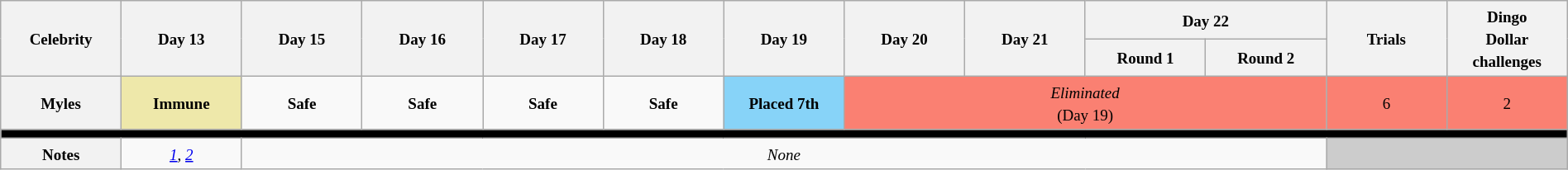<table class="wikitable" style="text-align:center; font-size:95%; width:100%;">
<tr>
<th rowspan="2" style="width:7%"><small>Celebrity</small></th>
<th rowspan="2" style="width:7%"><small>Day 13</small></th>
<th rowspan="2" style="width:7%"><small>Day 15</small></th>
<th rowspan="2" style="width:7%"><small>Day 16</small></th>
<th rowspan="2" style="width:7%"><small>Day 17</small></th>
<th rowspan="2" style="width:7%"><small>Day 18</small></th>
<th rowspan="2" style="width:7%"><small>Day 19</small></th>
<th rowspan="2" style="width:7%"><small>Day 20</small></th>
<th rowspan="2" style="width:7%"><small>Day 21</small></th>
<th colspan="2" style="width:7%"><small>Day 22</small></th>
<th rowspan="2" style="width:7%"><small>Trials</small></th>
<th rowspan="2" style="width:7%"><small>Dingo<br>Dollar<br>challenges</small></th>
</tr>
<tr>
<th style="width:7%"><small>Round 1</small></th>
<th style="width:7%"><small>Round 2</small></th>
</tr>
<tr>
<th><small>Myles</small></th>
<td style="background:#EEE8AA"><strong><small>Immune</small></strong></td>
<td><strong><small>Safe</small></strong></td>
<td><strong><small>Safe</small></strong></td>
<td><strong><small>Safe</small></strong></td>
<td><strong><small>Safe</small></strong></td>
<td style="background:#87D3F8"><strong><small>Placed 7th</small></strong></td>
<td colspan="4" style="background:salmon"><small><em>Eliminated</em><br>(Day 19)</small></td>
<td style="background:salmon"><small>6</small></td>
<td style="background:salmon"><small>2</small></td>
</tr>
<tr>
<td colspan="14" style="background:#000;"></td>
</tr>
<tr>
<th><small>Notes</small></th>
<td><small><cite><a href='#'>1</a></cite>, <cite><a href='#'>2</a></cite></small></td>
<td colspan="9"><em><small>None</small></em></td>
<td colspan="2" style="background:#ccc"></td>
</tr>
</table>
